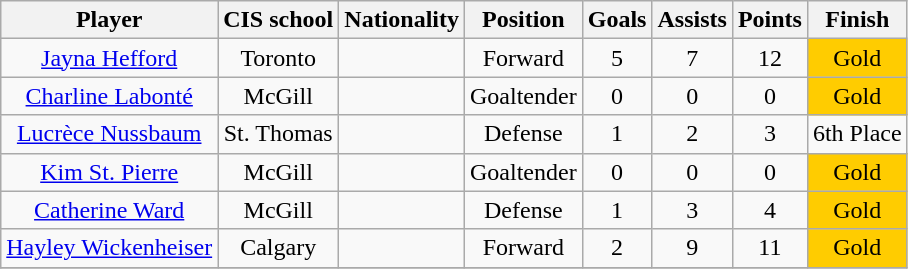<table class="wikitable">
<tr>
<th>Player</th>
<th>CIS school</th>
<th>Nationality</th>
<th>Position</th>
<th>Goals</th>
<th>Assists</th>
<th>Points</th>
<th>Finish</th>
</tr>
<tr align="center" bgcolor="">
<td><a href='#'>Jayna Hefford</a></td>
<td>Toronto</td>
<td></td>
<td>Forward</td>
<td>5</td>
<td>7</td>
<td>12</td>
<td bgcolor="#FFCC00">Gold</td>
</tr>
<tr align="center" bgcolor="">
<td><a href='#'>Charline Labonté</a></td>
<td>McGill</td>
<td></td>
<td>Goaltender</td>
<td>0</td>
<td>0</td>
<td>0</td>
<td bgcolor="#FFCC00">Gold</td>
</tr>
<tr align="center" bgcolor="">
<td><a href='#'>Lucrèce Nussbaum</a></td>
<td>St. Thomas</td>
<td></td>
<td>Defense</td>
<td>1</td>
<td>2</td>
<td>3</td>
<td>6th Place</td>
</tr>
<tr align="center" bgcolor="">
<td><a href='#'>Kim St. Pierre</a></td>
<td>McGill</td>
<td></td>
<td>Goaltender</td>
<td>0</td>
<td>0</td>
<td>0</td>
<td bgcolor="#FFCC00">Gold</td>
</tr>
<tr align="center" bgcolor="">
<td><a href='#'>Catherine Ward</a></td>
<td>McGill</td>
<td></td>
<td>Defense</td>
<td>1</td>
<td>3</td>
<td>4</td>
<td bgcolor="#FFCC00">Gold</td>
</tr>
<tr align="center" bgcolor="">
<td><a href='#'>Hayley Wickenheiser</a></td>
<td>Calgary</td>
<td></td>
<td>Forward</td>
<td>2</td>
<td>9</td>
<td>11</td>
<td bgcolor="#FFCC00">Gold</td>
</tr>
<tr align="center" bgcolor="">
</tr>
</table>
